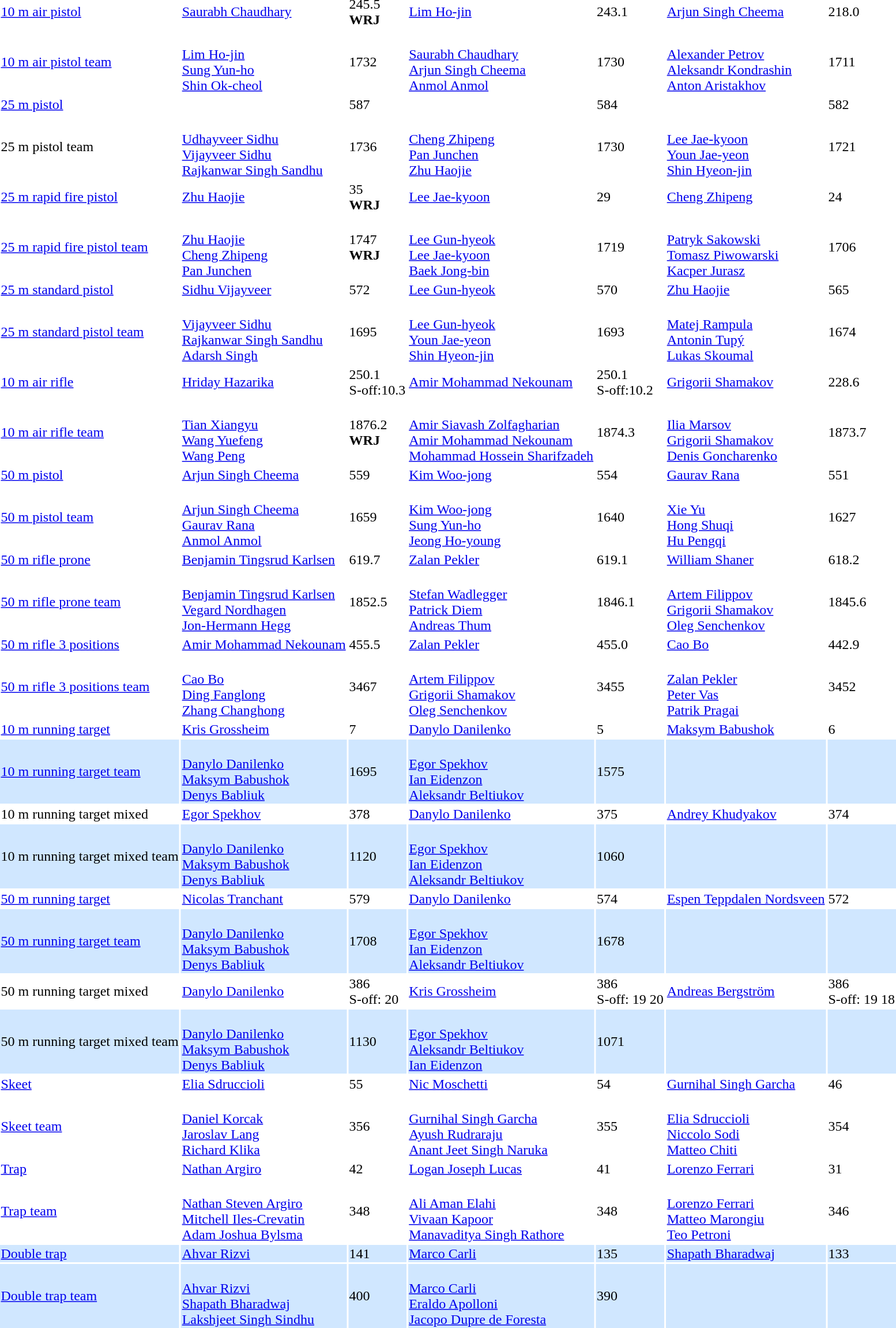<table>
<tr>
<td><a href='#'>10 m air pistol</a></td>
<td><a href='#'>Saurabh Chaudhary</a><br></td>
<td>245.5<br> <strong>WRJ</strong></td>
<td><a href='#'>Lim Ho-jin</a><br></td>
<td>243.1</td>
<td><a href='#'>Arjun Singh Cheema</a><br></td>
<td>218.0</td>
</tr>
<tr>
<td><a href='#'>10 m air pistol team</a></td>
<td><br><a href='#'>Lim Ho-jin</a><br><a href='#'>Sung Yun-ho</a><br><a href='#'>Shin Ok-cheol</a></td>
<td>1732</td>
<td><br><a href='#'>Saurabh Chaudhary</a><br><a href='#'>Arjun Singh Cheema</a><br><a href='#'>Anmol Anmol</a></td>
<td>1730</td>
<td><br><a href='#'>Alexander Petrov</a><br><a href='#'>Aleksandr Kondrashin</a><br><a href='#'>Anton Aristakhov</a></td>
<td>1711</td>
</tr>
<tr>
<td><a href='#'>25 m pistol</a></td>
<td></td>
<td>587</td>
<td></td>
<td>584</td>
<td></td>
<td>582</td>
</tr>
<tr>
<td>25 m pistol team </td>
<td><br><a href='#'>Udhayveer Sidhu</a><br><a href='#'>Vijayveer Sidhu</a><br><a href='#'>Rajkanwar Singh Sandhu</a></td>
<td>1736</td>
<td><br><a href='#'>Cheng Zhipeng</a><br><a href='#'>Pan Junchen</a><br><a href='#'>Zhu Haojie</a></td>
<td>1730</td>
<td><br><a href='#'>Lee Jae-kyoon</a><br><a href='#'>Youn Jae-yeon</a><br><a href='#'>Shin Hyeon-jin</a></td>
<td>1721</td>
</tr>
<tr>
<td><a href='#'>25 m rapid fire pistol</a></td>
<td><a href='#'>Zhu Haojie</a><br></td>
<td>35<br> <strong>WRJ</strong></td>
<td><a href='#'>Lee Jae-kyoon</a><br></td>
<td>29</td>
<td><a href='#'>Cheng Zhipeng</a><br></td>
<td>24</td>
</tr>
<tr>
<td><a href='#'>25 m rapid fire pistol team</a></td>
<td><br><a href='#'>Zhu Haojie</a><br><a href='#'>Cheng Zhipeng</a><br><a href='#'>Pan Junchen</a></td>
<td>1747 <br><strong>WRJ</strong></td>
<td><br><a href='#'>Lee Gun-hyeok</a><br><a href='#'>Lee Jae-kyoon</a><br><a href='#'>Baek Jong-bin</a></td>
<td>1719</td>
<td><br><a href='#'>Patryk Sakowski</a><br><a href='#'>Tomasz Piwowarski</a><br><a href='#'>Kacper Jurasz</a></td>
<td>1706</td>
</tr>
<tr>
<td><a href='#'>25 m standard pistol</a></td>
<td><a href='#'>Sidhu Vijayveer</a><br></td>
<td>572</td>
<td><a href='#'>Lee Gun-hyeok</a><br></td>
<td>570</td>
<td><a href='#'>Zhu Haojie</a><br></td>
<td>565</td>
</tr>
<tr>
<td><a href='#'>25 m standard pistol team</a></td>
<td><br><a href='#'>Vijayveer Sidhu</a><br><a href='#'>Rajkanwar Singh Sandhu</a><br><a href='#'>Adarsh Singh</a></td>
<td>1695</td>
<td><br><a href='#'>Lee Gun-hyeok</a><br><a href='#'>Youn Jae-yeon</a><br><a href='#'>Shin Hyeon-jin</a></td>
<td>1693</td>
<td><br><a href='#'>Matej Rampula</a><br><a href='#'>Antonin Tupý</a><br><a href='#'>Lukas Skoumal</a></td>
<td>1674</td>
</tr>
<tr>
<td><a href='#'>10 m air rifle</a></td>
<td><a href='#'>Hriday Hazarika</a><br></td>
<td>250.1<br>S-off:10.3</td>
<td><a href='#'>Amir Mohammad Nekounam</a><br></td>
<td>250.1<br>S-off:10.2</td>
<td><a href='#'>Grigorii Shamakov</a><br></td>
<td>228.6</td>
</tr>
<tr>
<td><a href='#'>10 m air rifle team</a></td>
<td><br><a href='#'>Tian Xiangyu</a><br><a href='#'>Wang Yuefeng</a><br><a href='#'>Wang Peng</a></td>
<td>1876.2<br> <strong>WRJ</strong></td>
<td><br><a href='#'>Amir Siavash Zolfagharian</a><br> <a href='#'>Amir Mohammad Nekounam</a><br><a href='#'>Mohammad Hossein Sharifzadeh</a></td>
<td>1874.3</td>
<td><br><a href='#'>Ilia Marsov</a><br><a href='#'>Grigorii Shamakov</a><br><a href='#'>Denis Goncharenko</a></td>
<td>1873.7</td>
</tr>
<tr>
<td><a href='#'>50 m pistol</a></td>
<td><a href='#'>Arjun Singh Cheema</a><br></td>
<td>559</td>
<td><a href='#'>Kim Woo-jong</a><br></td>
<td>554</td>
<td><a href='#'>Gaurav Rana</a><br></td>
<td>551</td>
</tr>
<tr>
<td><a href='#'>50 m pistol team</a></td>
<td><br><a href='#'>Arjun Singh Cheema</a><br><a href='#'>Gaurav Rana</a><br><a href='#'>Anmol Anmol</a></td>
<td>1659</td>
<td><br><a href='#'>Kim Woo-jong</a><br><a href='#'>Sung Yun-ho</a><br><a href='#'>Jeong Ho-young</a></td>
<td>1640</td>
<td><br><a href='#'>Xie Yu</a><br><a href='#'>Hong Shuqi</a><br><a href='#'>Hu Pengqi</a></td>
<td>1627</td>
</tr>
<tr>
<td><a href='#'>50 m rifle prone</a></td>
<td><a href='#'>Benjamin Tingsrud Karlsen</a><br></td>
<td>619.7</td>
<td><a href='#'>Zalan Pekler</a><br></td>
<td>619.1</td>
<td><a href='#'>William Shaner</a><br></td>
<td>618.2</td>
</tr>
<tr>
<td><a href='#'>50 m rifle prone team</a></td>
<td><br><a href='#'>Benjamin Tingsrud Karlsen</a><br><a href='#'>Vegard Nordhagen</a><br><a href='#'>Jon-Hermann Hegg</a></td>
<td>1852.5</td>
<td><br><a href='#'>Stefan Wadlegger</a><br><a href='#'>Patrick Diem</a><br><a href='#'>Andreas Thum</a></td>
<td>1846.1</td>
<td><br><a href='#'>Artem Filippov</a><br><a href='#'>Grigorii Shamakov</a><br><a href='#'>Oleg Senchenkov</a></td>
<td>1845.6</td>
</tr>
<tr>
<td><a href='#'>50 m rifle 3 positions</a></td>
<td><a href='#'>Amir Mohammad Nekounam</a><br></td>
<td>455.5</td>
<td><a href='#'>Zalan Pekler</a><br></td>
<td>455.0</td>
<td><a href='#'>Cao Bo</a><br></td>
<td>442.9</td>
</tr>
<tr>
<td><a href='#'>50 m rifle 3 positions team</a></td>
<td><br><a href='#'>Cao Bo</a><br><a href='#'>Ding Fanglong</a><br><a href='#'>Zhang Changhong</a></td>
<td>3467</td>
<td><br><a href='#'>Artem Filippov</a><br><a href='#'>Grigorii Shamakov</a><br><a href='#'>Oleg Senchenkov</a></td>
<td>3455</td>
<td><br><a href='#'>Zalan Pekler</a><br><a href='#'>Peter Vas</a><br><a href='#'>Patrik Pragai</a></td>
<td>3452</td>
</tr>
<tr>
<td><a href='#'>10 m running target</a></td>
<td><a href='#'>Kris Grossheim</a><br></td>
<td>7</td>
<td><a href='#'>Danylo Danilenko</a><br></td>
<td>5</td>
<td><a href='#'>Maksym Babushok</a><br></td>
<td>6</td>
</tr>
<tr bgcolor=#D0E7FF>
<td><a href='#'>10 m running target team</a></td>
<td><br><a href='#'>Danylo Danilenko</a><br><a href='#'>Maksym Babushok</a><br><a href='#'>Denys Babliuk</a></td>
<td>1695</td>
<td><br><a href='#'>Egor Spekhov</a><br><a href='#'>Ian Eidenzon</a><br><a href='#'>Aleksandr Beltiukov</a></td>
<td>1575</td>
<td></td>
<td></td>
</tr>
<tr>
<td>10 m running target mixed</td>
<td><a href='#'>Egor Spekhov</a><br></td>
<td>378</td>
<td><a href='#'>Danylo Danilenko</a><br></td>
<td>375</td>
<td><a href='#'>Andrey Khudyakov</a><br></td>
<td>374</td>
</tr>
<tr bgcolor=#D0E7FF>
<td>10 m running target mixed team</td>
<td><br><a href='#'>Danylo Danilenko</a><br><a href='#'>Maksym Babushok</a><br><a href='#'>Denys Babliuk</a></td>
<td>1120</td>
<td><br><a href='#'>Egor Spekhov</a><br><a href='#'>Ian Eidenzon</a><br><a href='#'>Aleksandr Beltiukov</a></td>
<td>1060</td>
<td></td>
<td></td>
</tr>
<tr>
<td><a href='#'>50 m running target</a></td>
<td><a href='#'>Nicolas Tranchant</a><br></td>
<td>579</td>
<td><a href='#'>Danylo Danilenko</a><br></td>
<td>574</td>
<td><a href='#'>Espen Teppdalen Nordsveen</a><br></td>
<td>572</td>
</tr>
<tr bgcolor=#D0E7FF>
<td><a href='#'>50 m running target team</a></td>
<td><br><a href='#'>Danylo Danilenko</a><br><a href='#'>Maksym Babushok</a><br><a href='#'>Denys Babliuk</a></td>
<td>1708</td>
<td><br><a href='#'>Egor Spekhov</a><br><a href='#'>Ian Eidenzon</a><br><a href='#'>Aleksandr Beltiukov</a></td>
<td>1678</td>
<td></td>
<td></td>
</tr>
<tr>
<td>50 m running target mixed</td>
<td><a href='#'>Danylo Danilenko</a><br></td>
<td>386 <br>S-off: 20</td>
<td><a href='#'>Kris Grossheim</a><br></td>
<td>386 <br>S-off: 19 20</td>
<td><a href='#'>Andreas Bergström</a><br></td>
<td>386 <br>S-off: 19 18</td>
</tr>
<tr bgcolor=#D0E7FF>
<td>50 m running target mixed team</td>
<td><br><a href='#'>Danylo Danilenko</a><br><a href='#'>Maksym Babushok</a><br><a href='#'>Denys Babliuk</a></td>
<td>1130</td>
<td><br><a href='#'>Egor Spekhov</a><br><a href='#'>Aleksandr Beltiukov</a><br><a href='#'>Ian Eidenzon</a></td>
<td>1071</td>
<td></td>
<td></td>
</tr>
<tr>
<td><a href='#'>Skeet</a></td>
<td><a href='#'>Elia Sdruccioli</a><br></td>
<td>55</td>
<td><a href='#'>Nic Moschetti</a><br></td>
<td>54</td>
<td><a href='#'>Gurnihal Singh Garcha</a><br></td>
<td>46</td>
</tr>
<tr>
<td><a href='#'>Skeet team</a></td>
<td><br><a href='#'>Daniel Korcak</a><br><a href='#'>Jaroslav Lang</a><br><a href='#'>Richard Klika</a></td>
<td>356</td>
<td><br><a href='#'>Gurnihal Singh Garcha</a><br><a href='#'>Ayush Rudraraju</a><br><a href='#'>Anant Jeet Singh Naruka</a></td>
<td>355</td>
<td><br><a href='#'>Elia Sdruccioli</a><br><a href='#'>Niccolo Sodi</a><br><a href='#'>Matteo Chiti</a></td>
<td>354</td>
</tr>
<tr>
<td><a href='#'>Trap</a></td>
<td><a href='#'>Nathan Argiro</a><br></td>
<td>42</td>
<td><a href='#'>Logan Joseph Lucas</a><br></td>
<td>41</td>
<td><a href='#'>Lorenzo Ferrari</a><br></td>
<td>31</td>
</tr>
<tr>
<td><a href='#'>Trap team</a></td>
<td><br><a href='#'>Nathan Steven Argiro</a><br><a href='#'>Mitchell Iles-Crevatin</a><br><a href='#'>Adam Joshua Bylsma</a></td>
<td>348</td>
<td><br><a href='#'>Ali Aman Elahi</a><br><a href='#'>Vivaan Kapoor</a><br><a href='#'>Manavaditya Singh Rathore</a></td>
<td>348</td>
<td><br><a href='#'>Lorenzo Ferrari</a><br><a href='#'>Matteo Marongiu</a><br><a href='#'>Teo Petroni</a></td>
<td>346</td>
</tr>
<tr bgcolor=#D0E7FF>
<td><a href='#'>Double trap</a></td>
<td><a href='#'>Ahvar Rizvi</a><br></td>
<td>141</td>
<td><a href='#'>Marco Carli</a><br></td>
<td>135</td>
<td><a href='#'>Shapath Bharadwaj</a><br></td>
<td>133</td>
</tr>
<tr bgcolor=#D0E7FF>
<td><a href='#'>Double trap team</a></td>
<td><br><a href='#'>Ahvar Rizvi</a><br><a href='#'>Shapath Bharadwaj</a><br><a href='#'>Lakshjeet Singh Sindhu</a></td>
<td>400</td>
<td><br><a href='#'>Marco Carli</a><br><a href='#'>Eraldo Apolloni</a><br><a href='#'>Jacopo Dupre de Foresta</a></td>
<td>390</td>
<td></td>
<td></td>
</tr>
</table>
